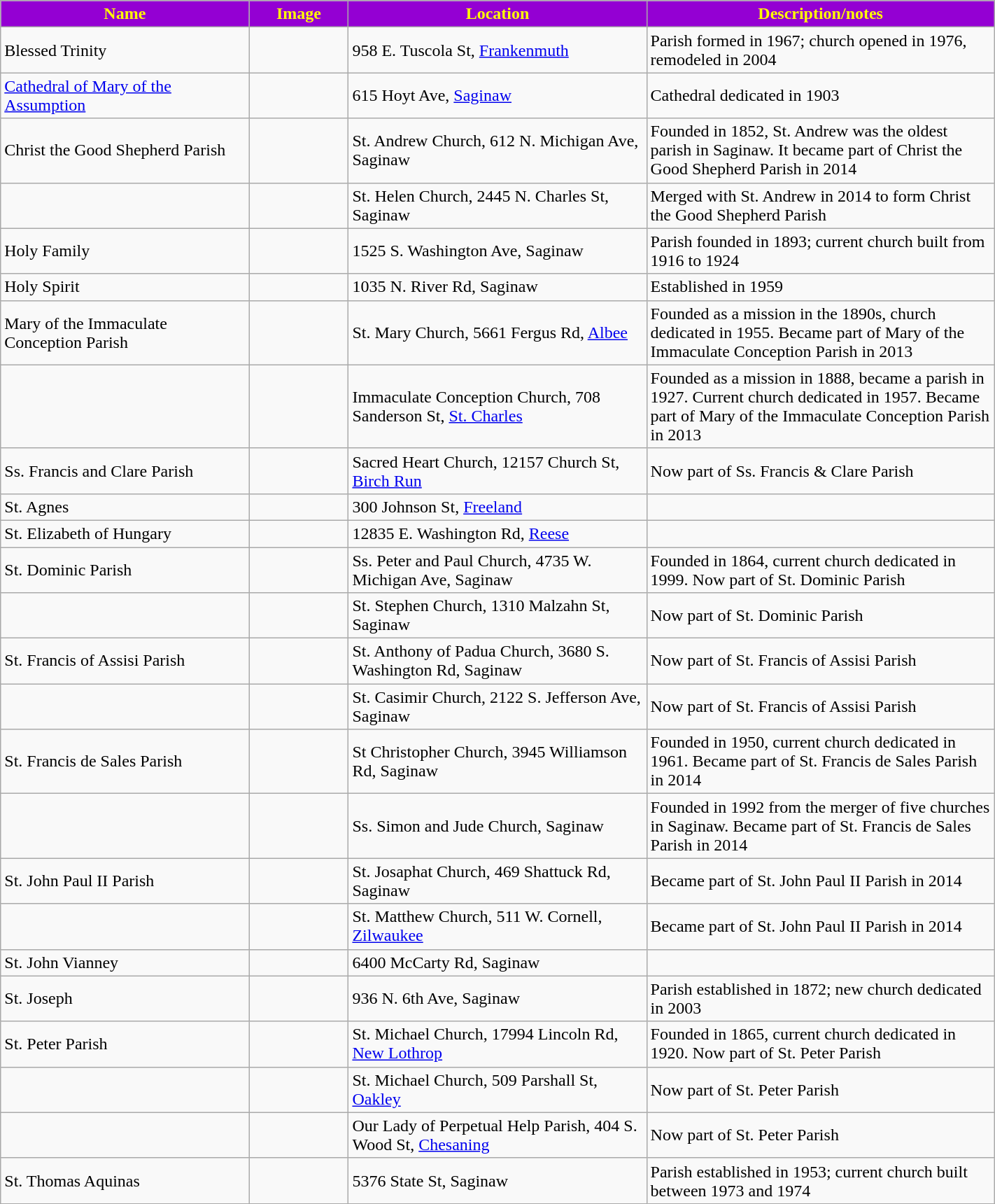<table class="wikitable sortable" style="width:75%">
<tr>
<th style="background:darkviolet; color:yellow;" width="25%"><strong>Name</strong></th>
<th style="background:darkviolet; color:yellow;" width="10%"><strong>Image</strong></th>
<th style="background:darkviolet; color:yellow;" width="30%"><strong>Location</strong></th>
<th style="background:darkviolet; color:yellow;" width="35%"><strong>Description/notes</strong></th>
</tr>
<tr>
<td>Blessed Trinity</td>
<td></td>
<td>958 E. Tuscola St, <a href='#'>Frankenmuth</a></td>
<td>Parish formed in 1967; church opened in 1976, remodeled in 2004</td>
</tr>
<tr>
<td><a href='#'>Cathedral of Mary of the Assumption</a></td>
<td></td>
<td>615 Hoyt Ave, <a href='#'>Saginaw</a></td>
<td>Cathedral dedicated in 1903</td>
</tr>
<tr>
<td>Christ the Good Shepherd Parish</td>
<td></td>
<td>St. Andrew Church, 612 N. Michigan Ave, Saginaw</td>
<td>Founded in 1852, St. Andrew was the oldest parish in Saginaw. It became part of Christ the Good Shepherd Parish in 2014</td>
</tr>
<tr>
<td></td>
<td></td>
<td>St. Helen Church, 2445 N. Charles St, Saginaw</td>
<td>Merged with St. Andrew in 2014 to form Christ the Good Shepherd Parish</td>
</tr>
<tr>
<td>Holy Family</td>
<td></td>
<td>1525 S. Washington Ave, Saginaw</td>
<td>Parish founded in 1893; current church built from 1916 to 1924</td>
</tr>
<tr>
<td>Holy Spirit</td>
<td></td>
<td>1035 N. River Rd, Saginaw</td>
<td>Established in 1959</td>
</tr>
<tr>
<td>Mary of the Immaculate Conception Parish</td>
<td></td>
<td>St. Mary Church, 5661 Fergus Rd, <a href='#'>Albee</a></td>
<td>Founded as a mission in the 1890s, church dedicated in 1955. Became part of Mary of the Immaculate Conception Parish in 2013</td>
</tr>
<tr>
<td></td>
<td></td>
<td>Immaculate Conception Church, 708 Sanderson St, <a href='#'>St. Charles</a></td>
<td>Founded as a mission in 1888, became a parish in 1927. Current church dedicated in 1957. Became part of Mary of the Immaculate Conception Parish in 2013</td>
</tr>
<tr>
<td>Ss. Francis and Clare Parish</td>
<td></td>
<td>Sacred Heart Church, 12157 Church St, <a href='#'>Birch Run</a></td>
<td>Now part of Ss. Francis & Clare Parish</td>
</tr>
<tr>
<td>St. Agnes</td>
<td></td>
<td>300 Johnson St, <a href='#'>Freeland</a></td>
<td></td>
</tr>
<tr>
<td>St. Elizabeth of Hungary</td>
<td></td>
<td>12835 E. Washington Rd, <a href='#'>Reese</a></td>
<td></td>
</tr>
<tr>
<td>St. Dominic Parish</td>
<td></td>
<td>Ss. Peter and Paul Church, 4735 W. Michigan Ave, Saginaw</td>
<td>Founded in 1864, current church dedicated in 1999. Now part of St. Dominic Parish</td>
</tr>
<tr>
<td></td>
<td></td>
<td>St. Stephen Church, 1310 Malzahn St, Saginaw</td>
<td>Now part of St. Dominic Parish</td>
</tr>
<tr>
<td>St. Francis of Assisi Parish</td>
<td></td>
<td>St. Anthony of Padua Church, 3680 S. Washington Rd, Saginaw</td>
<td>Now part of St. Francis of Assisi Parish</td>
</tr>
<tr>
<td></td>
<td></td>
<td>St. Casimir Church, 2122 S. Jefferson Ave, Saginaw</td>
<td>Now part of St. Francis of Assisi Parish</td>
</tr>
<tr>
<td>St. Francis de Sales Parish</td>
<td></td>
<td>St Christopher Church, 3945 Williamson Rd, Saginaw</td>
<td>Founded in 1950, current church dedicated in 1961. Became part of St. Francis de Sales Parish in 2014</td>
</tr>
<tr>
<td></td>
<td></td>
<td>Ss. Simon and Jude Church, Saginaw</td>
<td>Founded in 1992 from the merger of five churches in Saginaw. Became part of St. Francis de Sales Parish in 2014</td>
</tr>
<tr>
<td>St. John Paul II Parish</td>
<td></td>
<td>St. Josaphat Church, 469 Shattuck Rd, Saginaw</td>
<td>Became part of St. John Paul II Parish in 2014</td>
</tr>
<tr>
<td></td>
<td></td>
<td>St. Matthew Church, 511 W. Cornell, <a href='#'>Zilwaukee</a></td>
<td>Became part of St. John Paul II Parish in 2014</td>
</tr>
<tr>
<td>St. John Vianney</td>
<td></td>
<td>6400 McCarty Rd, Saginaw</td>
<td></td>
</tr>
<tr>
<td>St. Joseph</td>
<td></td>
<td>936 N. 6th Ave, Saginaw</td>
<td>Parish established in 1872; new church dedicated in 2003</td>
</tr>
<tr>
<td>St. Peter Parish</td>
<td></td>
<td>St. Michael Church, 17994 Lincoln Rd, <a href='#'>New Lothrop</a></td>
<td>Founded in 1865, current church dedicated in 1920. Now part of St. Peter Parish</td>
</tr>
<tr>
<td></td>
<td></td>
<td>St. Michael Church, 509 Parshall St, <a href='#'>Oakley</a></td>
<td>Now part of St. Peter Parish</td>
</tr>
<tr>
<td></td>
<td></td>
<td>Our Lady of Perpetual Help Parish, 404 S. Wood St, <a href='#'>Chesaning</a></td>
<td>Now part of St. Peter Parish</td>
</tr>
<tr>
<td>St. Thomas Aquinas</td>
<td></td>
<td>5376 State St, Saginaw</td>
<td>Parish established in 1953; current church built between 1973 and 1974</td>
</tr>
</table>
